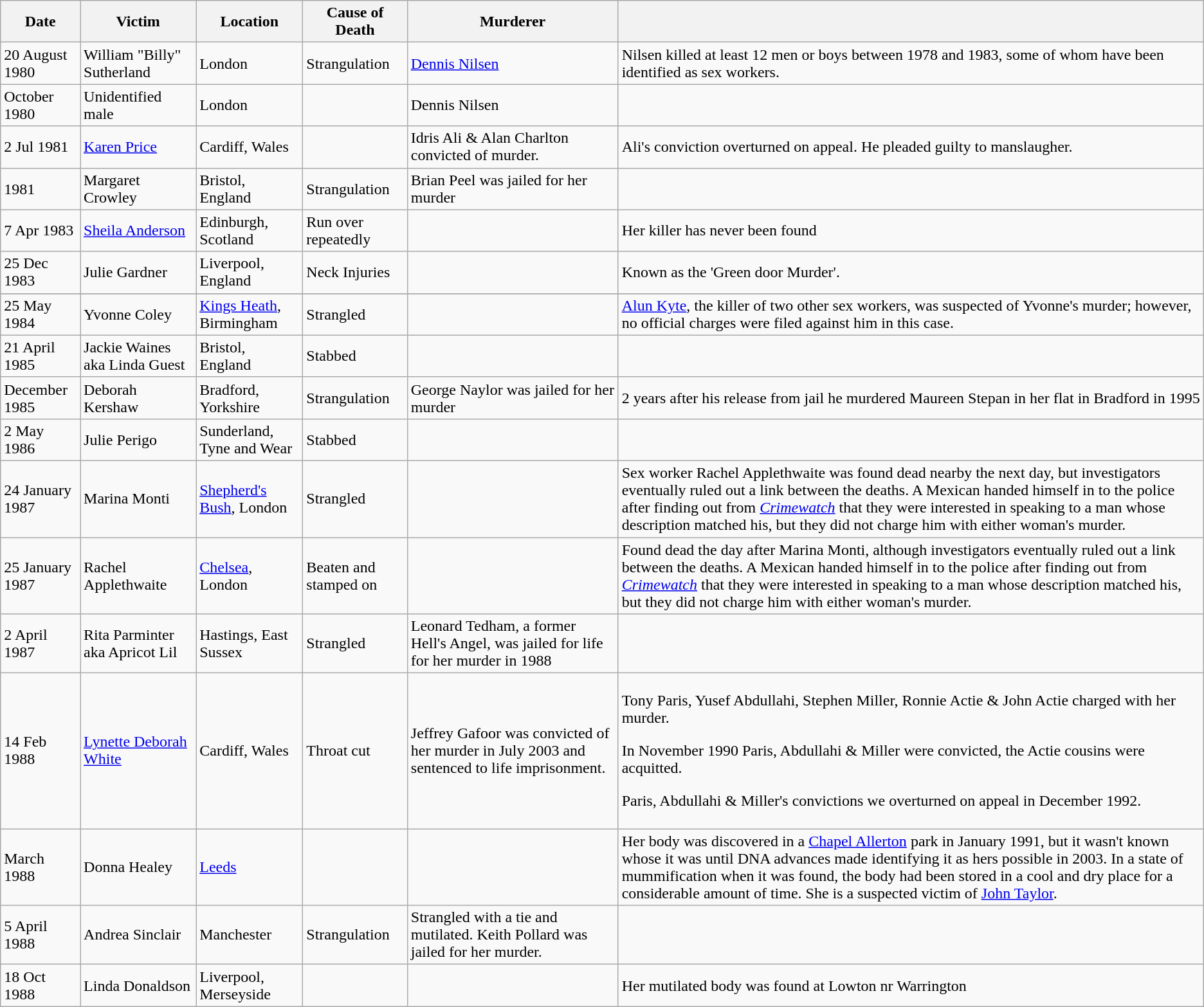<table class="wikitable">
<tr>
<th>Date</th>
<th>Victim</th>
<th>Location</th>
<th>Cause of Death</th>
<th>Murderer</th>
<th></th>
</tr>
<tr>
<td>20 August 1980</td>
<td>William "Billy" Sutherland</td>
<td>London</td>
<td>Strangulation</td>
<td><a href='#'>Dennis Nilsen</a></td>
<td>Nilsen killed at least 12 men or boys between 1978 and 1983, some of whom have been identified as sex workers.</td>
</tr>
<tr>
<td>October 1980</td>
<td>Unidentified male</td>
<td>London</td>
<td></td>
<td>Dennis Nilsen</td>
<td></td>
</tr>
<tr>
<td>2 Jul 1981</td>
<td><a href='#'>Karen Price</a></td>
<td>Cardiff, Wales</td>
<td></td>
<td>Idris Ali & Alan Charlton convicted of murder.</td>
<td>Ali's conviction overturned on appeal. He pleaded guilty to manslaugher.</td>
</tr>
<tr>
<td>1981</td>
<td>Margaret Crowley</td>
<td>Bristol, England</td>
<td>Strangulation</td>
<td>Brian Peel was jailed for her murder</td>
<td></td>
</tr>
<tr>
<td>7 Apr 1983</td>
<td><a href='#'>Sheila Anderson</a></td>
<td>Edinburgh, Scotland</td>
<td>Run over repeatedly</td>
<td></td>
<td>Her killer has never been found</td>
</tr>
<tr>
<td>25 Dec 1983</td>
<td>Julie Gardner</td>
<td>Liverpool, England</td>
<td>Neck Injuries</td>
<td></td>
<td>Known as the 'Green door Murder'.</td>
</tr>
<tr>
</tr>
<tr>
<td>25 May 1984</td>
<td>Yvonne Coley</td>
<td><a href='#'>Kings Heath</a>, Birmingham</td>
<td>Strangled</td>
<td></td>
<td><a href='#'>Alun Kyte</a>, the killer of two other sex workers, was suspected of Yvonne's murder; however, no official charges were filed against him in this case.</td>
</tr>
<tr>
<td>21 April 1985</td>
<td>Jackie Waines aka Linda Guest</td>
<td>Bristol, England</td>
<td>Stabbed</td>
<td></td>
<td></td>
</tr>
<tr>
<td>December 1985</td>
<td>Deborah Kershaw</td>
<td>Bradford, Yorkshire</td>
<td>Strangulation</td>
<td>George Naylor was jailed for her murder</td>
<td>2 years after his release from jail he murdered Maureen Stepan in her flat in Bradford in 1995</td>
</tr>
<tr>
<td>2 May 1986</td>
<td>Julie Perigo</td>
<td>Sunderland, Tyne and Wear</td>
<td>Stabbed</td>
<td></td>
<td></td>
</tr>
<tr>
<td>24 January 1987</td>
<td>Marina Monti</td>
<td><a href='#'>Shepherd's Bush</a>, London</td>
<td>Strangled</td>
<td></td>
<td>Sex worker Rachel Applethwaite was found dead nearby the next day, but investigators eventually ruled out a link between the deaths. A Mexican handed himself in to the police after finding out from <em><a href='#'>Crimewatch</a></em> that they were interested in speaking to a man whose description matched his, but they did not charge him with either woman's murder.</td>
</tr>
<tr>
<td>25 January 1987</td>
<td>Rachel Applethwaite</td>
<td><a href='#'>Chelsea</a>, London</td>
<td>Beaten and stamped on</td>
<td></td>
<td>Found dead the day after Marina Monti, although investigators eventually ruled out a link between the deaths. A Mexican handed himself in to the police after finding out from <em><a href='#'>Crimewatch</a></em> that they were interested in speaking to a man whose description matched his, but they did not charge him with either woman's murder.</td>
</tr>
<tr>
<td>2 April 1987</td>
<td>Rita Parminter<br>aka Apricot Lil</td>
<td>Hastings, East Sussex</td>
<td>Strangled</td>
<td>Leonard Tedham, a former Hell's Angel, was jailed for life for her murder in 1988</td>
<td></td>
</tr>
<tr>
<td>14 Feb 1988</td>
<td><a href='#'>Lynette Deborah White</a></td>
<td>Cardiff, Wales</td>
<td>Throat cut</td>
<td>Jeffrey Gafoor was convicted of her murder in July 2003 and sentenced to life imprisonment.</td>
<td><p>Tony Paris, Yusef Abdullahi, Stephen Miller, Ronnie Actie & John Actie charged with her murder.</p><p>In November 1990 Paris, Abdullahi & Miller were convicted, the Actie cousins were acquitted.</p><p>Paris, Abdullahi & Miller's convictions we overturned on appeal in December 1992.</p></td>
</tr>
<tr>
<td>March 1988</td>
<td>Donna Healey</td>
<td><a href='#'>Leeds</a></td>
<td></td>
<td></td>
<td>Her body was discovered in a <a href='#'>Chapel Allerton</a> park in January 1991, but it wasn't known whose it was until DNA advances made identifying it as hers possible in 2003. In a state of mummification when it was found, the body had been stored in a cool and dry place for a considerable amount of time. She is a suspected victim of <a href='#'>John Taylor</a>.</td>
</tr>
<tr>
<td>5 April 1988</td>
<td>Andrea Sinclair</td>
<td>Manchester</td>
<td>Strangulation</td>
<td>Strangled with a tie and mutilated. Keith Pollard was jailed for her murder.</td>
</tr>
<tr>
<td>18 Oct 1988</td>
<td>Linda Donaldson</td>
<td>Liverpool, Merseyside</td>
<td></td>
<td></td>
<td>Her mutilated body was found at Lowton nr Warrington</td>
</tr>
</table>
